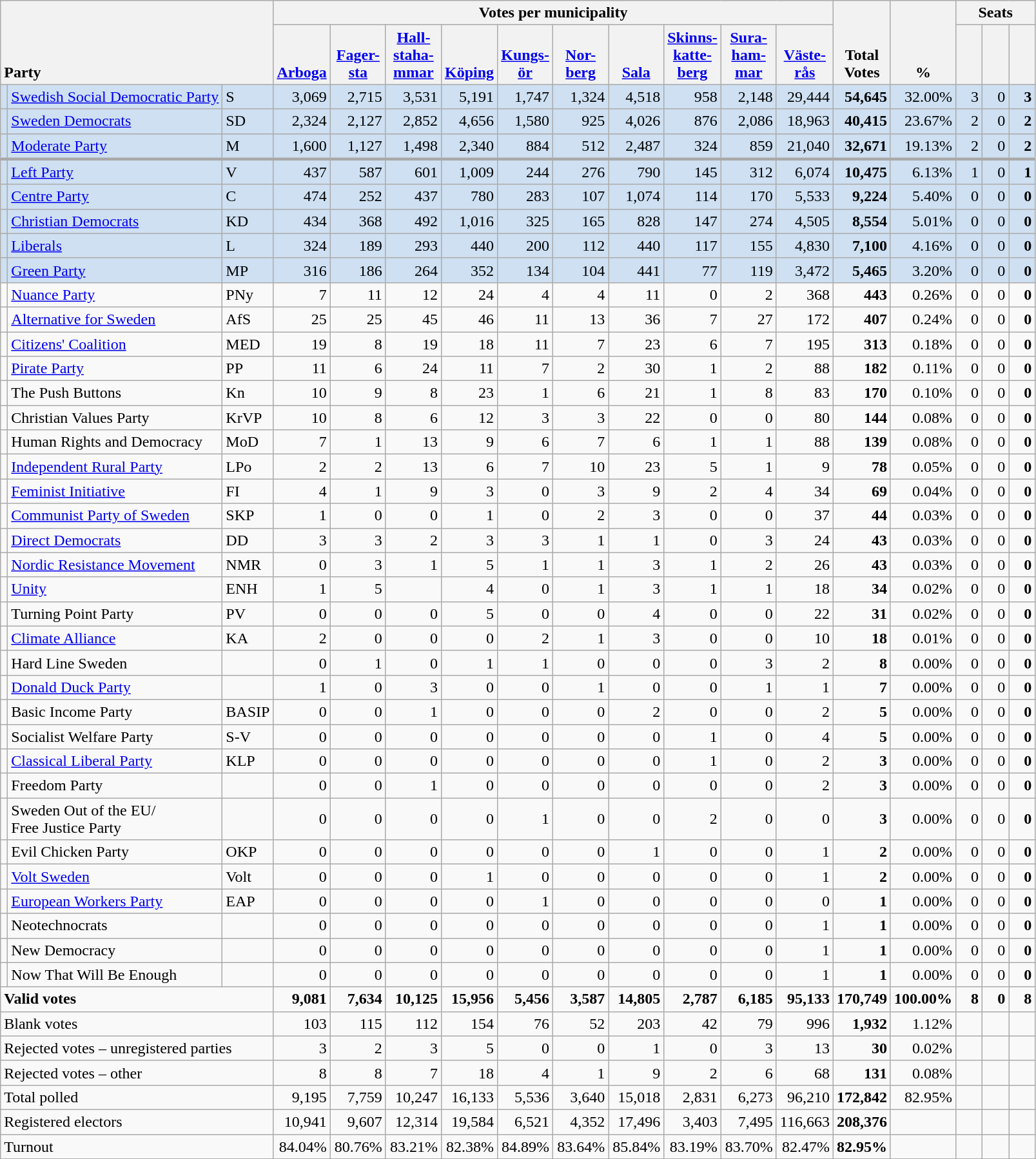<table class="wikitable" border="1" style="text-align:right;">
<tr>
<th style="text-align:left;" valign=bottom rowspan=2 colspan=3>Party</th>
<th colspan=10>Votes per municipality</th>
<th align=center valign=bottom rowspan=2 width="50">Total Votes</th>
<th align=center valign=bottom rowspan=2 width="50">%</th>
<th colspan=3>Seats</th>
</tr>
<tr>
<th align=center valign=bottom width="50"><a href='#'>Arboga</a></th>
<th align=center valign=bottom width="50"><a href='#'>Fager- sta</a></th>
<th align=center valign=bottom width="50"><a href='#'>Hall- staha- mmar</a></th>
<th align=center valign=bottom width="50"><a href='#'>Köping</a></th>
<th align=center valign=bottom width="50"><a href='#'>Kungs- ör</a></th>
<th align=center valign=bottom width="50"><a href='#'>Nor- berg</a></th>
<th align=center valign=bottom width="50"><a href='#'>Sala</a></th>
<th align=center valign=bottom width="50"><a href='#'>Skinns- katte- berg</a></th>
<th align=center valign=bottom width="50"><a href='#'>Sura- ham- mar</a></th>
<th align=center valign=bottom width="50"><a href='#'>Väste- rås</a></th>
<th align=center valign=bottom width="20"><small></small></th>
<th align=center valign=bottom width="20"><small><a href='#'></a></small></th>
<th align=center valign=bottom width="20"><small></small></th>
</tr>
<tr style="background:#CEE0F2;">
<td></td>
<td align=left style="white-space: nowrap;"><a href='#'>Swedish Social Democratic Party</a></td>
<td align=left>S</td>
<td>3,069</td>
<td>2,715</td>
<td>3,531</td>
<td>5,191</td>
<td>1,747</td>
<td>1,324</td>
<td>4,518</td>
<td>958</td>
<td>2,148</td>
<td>29,444</td>
<td><strong>54,645</strong></td>
<td>32.00%</td>
<td>3</td>
<td>0</td>
<td><strong>3</strong></td>
</tr>
<tr style="background:#CEE0F2;">
<td></td>
<td align=left><a href='#'>Sweden Democrats</a></td>
<td align=left>SD</td>
<td>2,324</td>
<td>2,127</td>
<td>2,852</td>
<td>4,656</td>
<td>1,580</td>
<td>925</td>
<td>4,026</td>
<td>876</td>
<td>2,086</td>
<td>18,963</td>
<td><strong>40,415</strong></td>
<td>23.67%</td>
<td>2</td>
<td>0</td>
<td><strong>2</strong></td>
</tr>
<tr style="background:#CEE0F2;">
<td></td>
<td align=left><a href='#'>Moderate Party</a></td>
<td align=left>M</td>
<td>1,600</td>
<td>1,127</td>
<td>1,498</td>
<td>2,340</td>
<td>884</td>
<td>512</td>
<td>2,487</td>
<td>324</td>
<td>859</td>
<td>21,040</td>
<td><strong>32,671</strong></td>
<td>19.13%</td>
<td>2</td>
<td>0</td>
<td><strong>2</strong></td>
</tr>
<tr style="background:#CEE0F2; border-top:3px solid darkgray;">
<td></td>
<td align=left><a href='#'>Left Party</a></td>
<td align=left>V</td>
<td>437</td>
<td>587</td>
<td>601</td>
<td>1,009</td>
<td>244</td>
<td>276</td>
<td>790</td>
<td>145</td>
<td>312</td>
<td>6,074</td>
<td><strong>10,475</strong></td>
<td>6.13%</td>
<td>1</td>
<td>0</td>
<td><strong>1</strong></td>
</tr>
<tr style="background:#CEE0F2;">
<td></td>
<td align=left><a href='#'>Centre Party</a></td>
<td align=left>C</td>
<td>474</td>
<td>252</td>
<td>437</td>
<td>780</td>
<td>283</td>
<td>107</td>
<td>1,074</td>
<td>114</td>
<td>170</td>
<td>5,533</td>
<td><strong>9,224</strong></td>
<td>5.40%</td>
<td>0</td>
<td>0</td>
<td><strong>0</strong></td>
</tr>
<tr style="background:#CEE0F2;">
<td></td>
<td align=left><a href='#'>Christian Democrats</a></td>
<td align=left>KD</td>
<td>434</td>
<td>368</td>
<td>492</td>
<td>1,016</td>
<td>325</td>
<td>165</td>
<td>828</td>
<td>147</td>
<td>274</td>
<td>4,505</td>
<td><strong>8,554</strong></td>
<td>5.01%</td>
<td>0</td>
<td>0</td>
<td><strong>0</strong></td>
</tr>
<tr style="background:#CEE0F2;">
<td></td>
<td align=left><a href='#'>Liberals</a></td>
<td align=left>L</td>
<td>324</td>
<td>189</td>
<td>293</td>
<td>440</td>
<td>200</td>
<td>112</td>
<td>440</td>
<td>117</td>
<td>155</td>
<td>4,830</td>
<td><strong>7,100</strong></td>
<td>4.16%</td>
<td>0</td>
<td>0</td>
<td><strong>0</strong></td>
</tr>
<tr style="background:#CEE0F2;">
<td></td>
<td align=left><a href='#'>Green Party</a></td>
<td align=left>MP</td>
<td>316</td>
<td>186</td>
<td>264</td>
<td>352</td>
<td>134</td>
<td>104</td>
<td>441</td>
<td>77</td>
<td>119</td>
<td>3,472</td>
<td><strong>5,465</strong></td>
<td>3.20%</td>
<td>0</td>
<td>0</td>
<td><strong>0</strong></td>
</tr>
<tr>
<td></td>
<td align=left><a href='#'>Nuance Party</a></td>
<td align=left>PNy</td>
<td>7</td>
<td>11</td>
<td>12</td>
<td>24</td>
<td>4</td>
<td>4</td>
<td>11</td>
<td>0</td>
<td>2</td>
<td>368</td>
<td><strong>443</strong></td>
<td>0.26%</td>
<td>0</td>
<td>0</td>
<td><strong>0</strong></td>
</tr>
<tr>
<td></td>
<td align=left><a href='#'>Alternative for Sweden</a></td>
<td align=left>AfS</td>
<td>25</td>
<td>25</td>
<td>45</td>
<td>46</td>
<td>11</td>
<td>13</td>
<td>36</td>
<td>7</td>
<td>27</td>
<td>172</td>
<td><strong>407</strong></td>
<td>0.24%</td>
<td>0</td>
<td>0</td>
<td><strong>0</strong></td>
</tr>
<tr>
<td></td>
<td align=left><a href='#'>Citizens' Coalition</a></td>
<td align=left>MED</td>
<td>19</td>
<td>8</td>
<td>19</td>
<td>18</td>
<td>11</td>
<td>7</td>
<td>23</td>
<td>6</td>
<td>7</td>
<td>195</td>
<td><strong>313</strong></td>
<td>0.18%</td>
<td>0</td>
<td>0</td>
<td><strong>0</strong></td>
</tr>
<tr>
<td></td>
<td align=left><a href='#'>Pirate Party</a></td>
<td align=left>PP</td>
<td>11</td>
<td>6</td>
<td>24</td>
<td>11</td>
<td>7</td>
<td>2</td>
<td>30</td>
<td>1</td>
<td>2</td>
<td>88</td>
<td><strong>182</strong></td>
<td>0.11%</td>
<td>0</td>
<td>0</td>
<td><strong>0</strong></td>
</tr>
<tr>
<td></td>
<td align=left>The Push Buttons</td>
<td align=left>Kn</td>
<td>10</td>
<td>9</td>
<td>8</td>
<td>23</td>
<td>1</td>
<td>6</td>
<td>21</td>
<td>1</td>
<td>8</td>
<td>83</td>
<td><strong>170</strong></td>
<td>0.10%</td>
<td>0</td>
<td>0</td>
<td><strong>0</strong></td>
</tr>
<tr>
<td></td>
<td align=left>Christian Values Party</td>
<td align=left>KrVP</td>
<td>10</td>
<td>8</td>
<td>6</td>
<td>12</td>
<td>3</td>
<td>3</td>
<td>22</td>
<td>0</td>
<td>0</td>
<td>80</td>
<td><strong>144</strong></td>
<td>0.08%</td>
<td>0</td>
<td>0</td>
<td><strong>0</strong></td>
</tr>
<tr>
<td></td>
<td align=left>Human Rights and Democracy</td>
<td align=left>MoD</td>
<td>7</td>
<td>1</td>
<td>13</td>
<td>9</td>
<td>6</td>
<td>7</td>
<td>6</td>
<td>1</td>
<td>1</td>
<td>88</td>
<td><strong>139</strong></td>
<td>0.08%</td>
<td>0</td>
<td>0</td>
<td><strong>0</strong></td>
</tr>
<tr>
<td></td>
<td align=left><a href='#'>Independent Rural Party</a></td>
<td align=left>LPo</td>
<td>2</td>
<td>2</td>
<td>13</td>
<td>6</td>
<td>7</td>
<td>10</td>
<td>23</td>
<td>5</td>
<td>1</td>
<td>9</td>
<td><strong>78</strong></td>
<td>0.05%</td>
<td>0</td>
<td>0</td>
<td><strong>0</strong></td>
</tr>
<tr>
<td></td>
<td align=left><a href='#'>Feminist Initiative</a></td>
<td align=left>FI</td>
<td>4</td>
<td>1</td>
<td>9</td>
<td>3</td>
<td>0</td>
<td>3</td>
<td>9</td>
<td>2</td>
<td>4</td>
<td>34</td>
<td><strong>69</strong></td>
<td>0.04%</td>
<td>0</td>
<td>0</td>
<td><strong>0</strong></td>
</tr>
<tr>
<td></td>
<td align=left><a href='#'>Communist Party of Sweden</a></td>
<td align=left>SKP</td>
<td>1</td>
<td>0</td>
<td>0</td>
<td>1</td>
<td>0</td>
<td>2</td>
<td>3</td>
<td>0</td>
<td>0</td>
<td>37</td>
<td><strong>44</strong></td>
<td>0.03%</td>
<td>0</td>
<td>0</td>
<td><strong>0</strong></td>
</tr>
<tr>
<td></td>
<td align=left><a href='#'>Direct Democrats</a></td>
<td align=left>DD</td>
<td>3</td>
<td>3</td>
<td>2</td>
<td>3</td>
<td>3</td>
<td>1</td>
<td>1</td>
<td>0</td>
<td>3</td>
<td>24</td>
<td><strong>43</strong></td>
<td>0.03%</td>
<td>0</td>
<td>0</td>
<td><strong>0</strong></td>
</tr>
<tr>
<td></td>
<td align=left><a href='#'>Nordic Resistance Movement</a></td>
<td align=left>NMR</td>
<td>0</td>
<td>3</td>
<td>1</td>
<td>5</td>
<td>1</td>
<td>1</td>
<td>3</td>
<td>1</td>
<td>2</td>
<td>26</td>
<td><strong>43</strong></td>
<td>0.03%</td>
<td>0</td>
<td>0</td>
<td><strong>0</strong></td>
</tr>
<tr>
<td></td>
<td align=left><a href='#'>Unity</a></td>
<td align=left>ENH</td>
<td>1</td>
<td>5</td>
<td></td>
<td>4</td>
<td>0</td>
<td>1</td>
<td>3</td>
<td>1</td>
<td>1</td>
<td>18</td>
<td><strong>34</strong></td>
<td>0.02%</td>
<td>0</td>
<td>0</td>
<td><strong>0</strong></td>
</tr>
<tr>
<td></td>
<td align=left>Turning Point Party</td>
<td align=left>PV</td>
<td>0</td>
<td>0</td>
<td>0</td>
<td>5</td>
<td>0</td>
<td>0</td>
<td>4</td>
<td>0</td>
<td>0</td>
<td>22</td>
<td><strong>31</strong></td>
<td>0.02%</td>
<td>0</td>
<td>0</td>
<td><strong>0</strong></td>
</tr>
<tr>
<td></td>
<td align=left><a href='#'>Climate Alliance</a></td>
<td align=left>KA</td>
<td>2</td>
<td>0</td>
<td>0</td>
<td>0</td>
<td>2</td>
<td>1</td>
<td>3</td>
<td>0</td>
<td>0</td>
<td>10</td>
<td><strong>18</strong></td>
<td>0.01%</td>
<td>0</td>
<td>0</td>
<td><strong>0</strong></td>
</tr>
<tr>
<td></td>
<td align=left>Hard Line Sweden</td>
<td align=left></td>
<td>0</td>
<td>1</td>
<td>0</td>
<td>1</td>
<td>1</td>
<td>0</td>
<td>0</td>
<td>0</td>
<td>3</td>
<td>2</td>
<td><strong>8</strong></td>
<td>0.00%</td>
<td>0</td>
<td>0</td>
<td><strong>0</strong></td>
</tr>
<tr>
<td></td>
<td align=left><a href='#'>Donald Duck Party</a></td>
<td align=left></td>
<td>1</td>
<td>0</td>
<td>3</td>
<td>0</td>
<td>0</td>
<td>1</td>
<td>0</td>
<td>0</td>
<td>1</td>
<td>1</td>
<td><strong>7</strong></td>
<td>0.00%</td>
<td>0</td>
<td>0</td>
<td><strong>0</strong></td>
</tr>
<tr>
<td></td>
<td align=left>Basic Income Party</td>
<td align=left>BASIP</td>
<td>0</td>
<td>0</td>
<td>1</td>
<td>0</td>
<td>0</td>
<td>0</td>
<td>2</td>
<td>0</td>
<td>0</td>
<td>2</td>
<td><strong>5</strong></td>
<td>0.00%</td>
<td>0</td>
<td>0</td>
<td><strong>0</strong></td>
</tr>
<tr>
<td></td>
<td align=left>Socialist Welfare Party</td>
<td align=left>S-V</td>
<td>0</td>
<td>0</td>
<td>0</td>
<td>0</td>
<td>0</td>
<td>0</td>
<td>0</td>
<td>1</td>
<td>0</td>
<td>4</td>
<td><strong>5</strong></td>
<td>0.00%</td>
<td>0</td>
<td>0</td>
<td><strong>0</strong></td>
</tr>
<tr>
<td></td>
<td align=left><a href='#'>Classical Liberal Party</a></td>
<td align=left>KLP</td>
<td>0</td>
<td>0</td>
<td>0</td>
<td>0</td>
<td>0</td>
<td>0</td>
<td>0</td>
<td>1</td>
<td>0</td>
<td>2</td>
<td><strong>3</strong></td>
<td>0.00%</td>
<td>0</td>
<td>0</td>
<td><strong>0</strong></td>
</tr>
<tr>
<td></td>
<td align=left>Freedom Party</td>
<td align=left></td>
<td>0</td>
<td>0</td>
<td>1</td>
<td>0</td>
<td>0</td>
<td>0</td>
<td>0</td>
<td>0</td>
<td>0</td>
<td>2</td>
<td><strong>3</strong></td>
<td>0.00%</td>
<td>0</td>
<td>0</td>
<td><strong>0</strong></td>
</tr>
<tr>
<td></td>
<td align=left>Sweden Out of the EU/<br>Free Justice Party</td>
<td align=left></td>
<td>0</td>
<td>0</td>
<td>0</td>
<td>0</td>
<td>1</td>
<td>0</td>
<td>0</td>
<td>2</td>
<td>0</td>
<td>0</td>
<td><strong>3</strong></td>
<td>0.00%</td>
<td>0</td>
<td>0</td>
<td><strong>0</strong></td>
</tr>
<tr>
<td></td>
<td align=left>Evil Chicken Party</td>
<td align=left>OKP</td>
<td>0</td>
<td>0</td>
<td>0</td>
<td>0</td>
<td>0</td>
<td>0</td>
<td>1</td>
<td>0</td>
<td>0</td>
<td>1</td>
<td><strong>2</strong></td>
<td>0.00%</td>
<td>0</td>
<td>0</td>
<td><strong>0</strong></td>
</tr>
<tr>
<td></td>
<td align=left><a href='#'>Volt Sweden</a></td>
<td align=left>Volt</td>
<td>0</td>
<td>0</td>
<td>0</td>
<td>1</td>
<td>0</td>
<td>0</td>
<td>0</td>
<td>0</td>
<td>0</td>
<td>1</td>
<td><strong>2</strong></td>
<td>0.00%</td>
<td>0</td>
<td>0</td>
<td><strong>0</strong></td>
</tr>
<tr>
<td></td>
<td align=left><a href='#'>European Workers Party</a></td>
<td align=left>EAP</td>
<td>0</td>
<td>0</td>
<td>0</td>
<td>0</td>
<td>1</td>
<td>0</td>
<td>0</td>
<td>0</td>
<td>0</td>
<td>0</td>
<td><strong>1</strong></td>
<td>0.00%</td>
<td>0</td>
<td>0</td>
<td><strong>0</strong></td>
</tr>
<tr>
<td></td>
<td align=left>Neotechnocrats</td>
<td align=left></td>
<td>0</td>
<td>0</td>
<td>0</td>
<td>0</td>
<td>0</td>
<td>0</td>
<td>0</td>
<td>0</td>
<td>0</td>
<td>1</td>
<td><strong>1</strong></td>
<td>0.00%</td>
<td>0</td>
<td>0</td>
<td><strong>0</strong></td>
</tr>
<tr>
<td></td>
<td align=left>New Democracy</td>
<td align=left></td>
<td>0</td>
<td>0</td>
<td>0</td>
<td>0</td>
<td>0</td>
<td>0</td>
<td>0</td>
<td>0</td>
<td>0</td>
<td>1</td>
<td><strong>1</strong></td>
<td>0.00%</td>
<td>0</td>
<td>0</td>
<td><strong>0</strong></td>
</tr>
<tr>
<td></td>
<td align=left>Now That Will Be Enough</td>
<td align=left></td>
<td>0</td>
<td>0</td>
<td>0</td>
<td>0</td>
<td>0</td>
<td>0</td>
<td>0</td>
<td>0</td>
<td>0</td>
<td>1</td>
<td><strong>1</strong></td>
<td>0.00%</td>
<td>0</td>
<td>0</td>
<td><strong>0</strong></td>
</tr>
<tr style="font-weight:bold">
<td align=left colspan=3>Valid votes</td>
<td>9,081</td>
<td>7,634</td>
<td>10,125</td>
<td>15,956</td>
<td>5,456</td>
<td>3,587</td>
<td>14,805</td>
<td>2,787</td>
<td>6,185</td>
<td>95,133</td>
<td>170,749</td>
<td>100.00%</td>
<td>8</td>
<td>0</td>
<td>8</td>
</tr>
<tr>
<td align=left colspan=3>Blank votes</td>
<td>103</td>
<td>115</td>
<td>112</td>
<td>154</td>
<td>76</td>
<td>52</td>
<td>203</td>
<td>42</td>
<td>79</td>
<td>996</td>
<td><strong>1,932</strong></td>
<td>1.12%</td>
<td></td>
<td></td>
<td></td>
</tr>
<tr>
<td align=left colspan=3>Rejected votes – unregistered parties</td>
<td>3</td>
<td>2</td>
<td>3</td>
<td>5</td>
<td>0</td>
<td>0</td>
<td>1</td>
<td>0</td>
<td>3</td>
<td>13</td>
<td><strong>30</strong></td>
<td>0.02%</td>
<td></td>
<td></td>
<td></td>
</tr>
<tr>
<td align=left colspan=3>Rejected votes – other</td>
<td>8</td>
<td>8</td>
<td>7</td>
<td>18</td>
<td>4</td>
<td>1</td>
<td>9</td>
<td>2</td>
<td>6</td>
<td>68</td>
<td><strong>131</strong></td>
<td>0.08%</td>
<td></td>
<td></td>
<td></td>
</tr>
<tr>
<td align=left colspan=3>Total polled</td>
<td>9,195</td>
<td>7,759</td>
<td>10,247</td>
<td>16,133</td>
<td>5,536</td>
<td>3,640</td>
<td>15,018</td>
<td>2,831</td>
<td>6,273</td>
<td>96,210</td>
<td><strong>172,842</strong></td>
<td>82.95%</td>
<td></td>
<td></td>
<td></td>
</tr>
<tr>
<td align=left colspan=3>Registered electors</td>
<td>10,941</td>
<td>9,607</td>
<td>12,314</td>
<td>19,584</td>
<td>6,521</td>
<td>4,352</td>
<td>17,496</td>
<td>3,403</td>
<td>7,495</td>
<td>116,663</td>
<td><strong>208,376</strong></td>
<td></td>
<td></td>
<td></td>
<td></td>
</tr>
<tr>
<td align=left colspan=3>Turnout</td>
<td>84.04%</td>
<td>80.76%</td>
<td>83.21%</td>
<td>82.38%</td>
<td>84.89%</td>
<td>83.64%</td>
<td>85.84%</td>
<td>83.19%</td>
<td>83.70%</td>
<td>82.47%</td>
<td><strong>82.95%</strong></td>
<td></td>
<td></td>
<td></td>
<td></td>
</tr>
</table>
